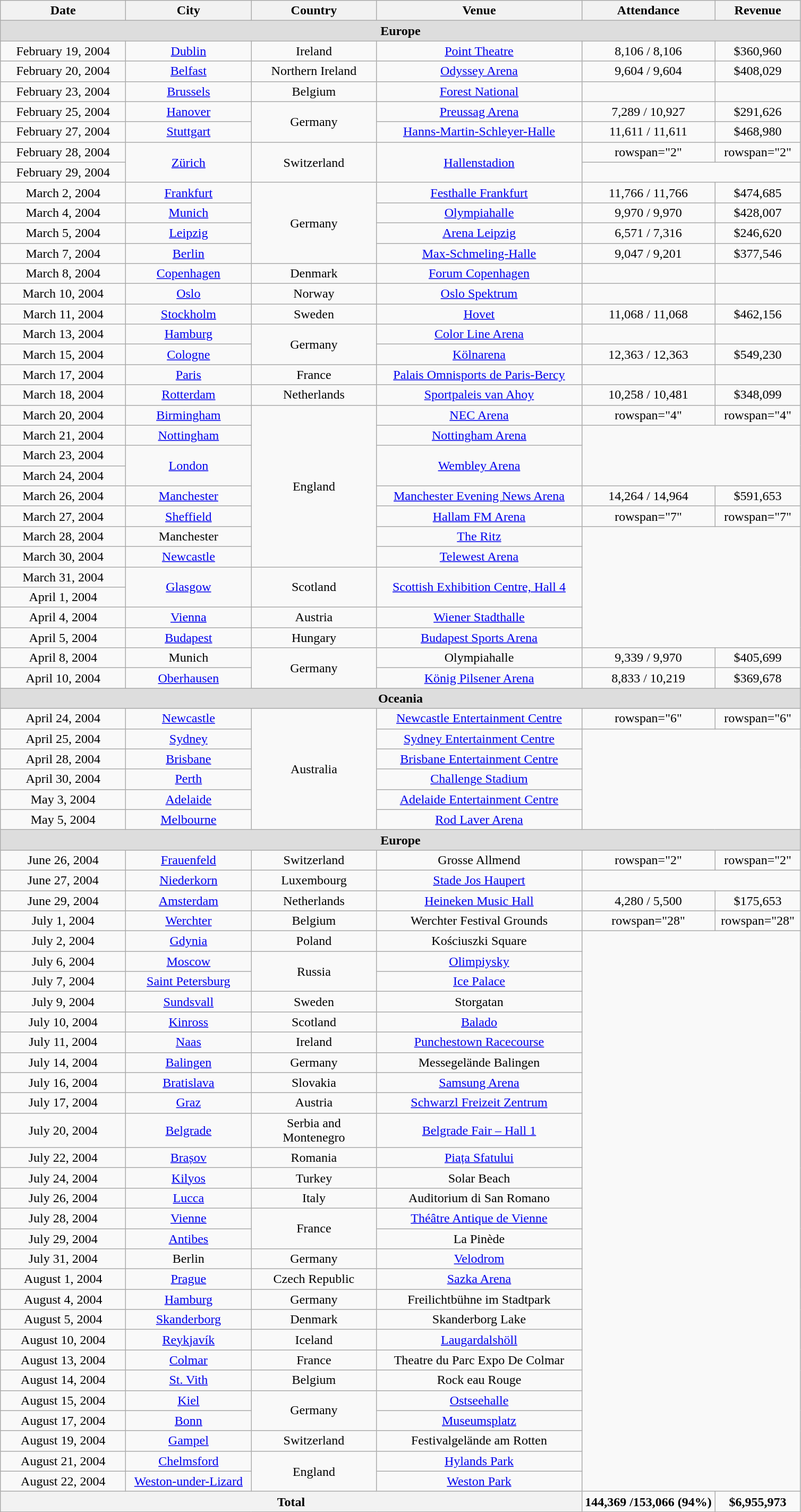<table class="wikitable" style="text-align:center;">
<tr>
<th width="150">Date</th>
<th width="150">City</th>
<th width="150">Country</th>
<th width="250">Venue</th>
<th width="160">Attendance</th>
<th width="100">Revenue</th>
</tr>
<tr bgcolor="#DDDDDD">
<td colspan=6><strong>Europe</strong></td>
</tr>
<tr>
<td>February 19, 2004</td>
<td><a href='#'>Dublin</a></td>
<td>Ireland</td>
<td><a href='#'>Point Theatre</a></td>
<td>8,106 / 8,106</td>
<td>$360,960</td>
</tr>
<tr>
<td>February 20, 2004</td>
<td><a href='#'>Belfast</a></td>
<td>Northern Ireland</td>
<td><a href='#'>Odyssey Arena</a></td>
<td>9,604 / 9,604</td>
<td>$408,029</td>
</tr>
<tr>
<td>February 23, 2004</td>
<td><a href='#'>Brussels</a></td>
<td>Belgium</td>
<td><a href='#'>Forest National</a></td>
<td></td>
<td></td>
</tr>
<tr>
<td>February 25, 2004</td>
<td><a href='#'>Hanover</a></td>
<td rowspan="2">Germany</td>
<td><a href='#'>Preussag Arena</a></td>
<td>7,289 / 10,927</td>
<td>$291,626</td>
</tr>
<tr>
<td>February 27, 2004</td>
<td><a href='#'>Stuttgart</a></td>
<td><a href='#'>Hanns-Martin-Schleyer-Halle</a></td>
<td>11,611 / 11,611</td>
<td>$468,980</td>
</tr>
<tr>
<td>February 28, 2004</td>
<td rowspan="2"><a href='#'>Zürich</a></td>
<td rowspan="2">Switzerland</td>
<td rowspan="2"><a href='#'>Hallenstadion</a></td>
<td>rowspan="2" </td>
<td>rowspan="2" </td>
</tr>
<tr>
<td>February 29, 2004</td>
</tr>
<tr>
<td>March 2, 2004</td>
<td><a href='#'>Frankfurt</a></td>
<td rowspan="4">Germany</td>
<td><a href='#'>Festhalle Frankfurt</a></td>
<td>11,766 / 11,766</td>
<td>$474,685</td>
</tr>
<tr>
<td>March 4, 2004</td>
<td><a href='#'>Munich</a></td>
<td><a href='#'>Olympiahalle</a></td>
<td>9,970 / 9,970</td>
<td>$428,007</td>
</tr>
<tr>
<td>March 5, 2004</td>
<td><a href='#'>Leipzig</a></td>
<td><a href='#'>Arena Leipzig</a></td>
<td>6,571 / 7,316</td>
<td>$246,620</td>
</tr>
<tr>
<td>March 7, 2004</td>
<td><a href='#'>Berlin</a></td>
<td><a href='#'>Max-Schmeling-Halle</a></td>
<td>9,047 / 9,201</td>
<td>$377,546</td>
</tr>
<tr>
<td>March 8, 2004</td>
<td><a href='#'>Copenhagen</a></td>
<td>Denmark</td>
<td><a href='#'>Forum Copenhagen</a></td>
<td></td>
<td></td>
</tr>
<tr>
<td>March 10, 2004</td>
<td><a href='#'>Oslo</a></td>
<td>Norway</td>
<td><a href='#'>Oslo Spektrum</a></td>
<td></td>
<td></td>
</tr>
<tr>
<td>March 11, 2004</td>
<td><a href='#'>Stockholm</a></td>
<td>Sweden</td>
<td><a href='#'>Hovet</a></td>
<td>11,068 / 11,068</td>
<td>$462,156</td>
</tr>
<tr>
<td>March 13, 2004</td>
<td><a href='#'>Hamburg</a></td>
<td rowspan="2">Germany</td>
<td><a href='#'>Color Line Arena</a></td>
<td></td>
<td></td>
</tr>
<tr>
<td>March 15, 2004</td>
<td><a href='#'>Cologne</a></td>
<td><a href='#'>Kölnarena</a></td>
<td>12,363 / 12,363</td>
<td>$549,230</td>
</tr>
<tr>
<td>March 17, 2004</td>
<td><a href='#'>Paris</a></td>
<td>France</td>
<td><a href='#'>Palais Omnisports de Paris-Bercy</a></td>
<td></td>
<td></td>
</tr>
<tr>
<td>March 18, 2004</td>
<td><a href='#'>Rotterdam</a></td>
<td>Netherlands</td>
<td><a href='#'>Sportpaleis van Ahoy</a></td>
<td>10,258 / 10,481</td>
<td>$348,099</td>
</tr>
<tr>
<td>March 20, 2004</td>
<td><a href='#'>Birmingham</a></td>
<td rowspan="8">England</td>
<td><a href='#'>NEC Arena</a></td>
<td>rowspan="4" </td>
<td>rowspan="4" </td>
</tr>
<tr>
<td>March 21, 2004</td>
<td><a href='#'>Nottingham</a></td>
<td><a href='#'>Nottingham Arena</a></td>
</tr>
<tr>
<td>March 23, 2004</td>
<td rowspan="2"><a href='#'>London</a></td>
<td rowspan="2"><a href='#'>Wembley Arena</a></td>
</tr>
<tr>
<td>March 24, 2004</td>
</tr>
<tr>
<td>March 26, 2004</td>
<td><a href='#'>Manchester</a></td>
<td><a href='#'>Manchester Evening News Arena</a></td>
<td>14,264 / 14,964</td>
<td>$591,653</td>
</tr>
<tr>
<td>March 27, 2004</td>
<td><a href='#'>Sheffield</a></td>
<td><a href='#'>Hallam FM Arena</a></td>
<td>rowspan="7" </td>
<td>rowspan="7" </td>
</tr>
<tr>
<td>March 28, 2004</td>
<td>Manchester</td>
<td><a href='#'>The Ritz</a></td>
</tr>
<tr>
<td>March 30, 2004</td>
<td><a href='#'>Newcastle</a></td>
<td><a href='#'>Telewest Arena</a></td>
</tr>
<tr>
<td>March 31, 2004</td>
<td rowspan="2"><a href='#'>Glasgow</a></td>
<td rowspan="2">Scotland</td>
<td rowspan="2"><a href='#'>Scottish Exhibition Centre, Hall 4</a></td>
</tr>
<tr>
<td>April 1, 2004</td>
</tr>
<tr>
<td>April 4, 2004</td>
<td><a href='#'>Vienna</a></td>
<td>Austria</td>
<td><a href='#'>Wiener Stadthalle</a></td>
</tr>
<tr>
<td>April 5, 2004</td>
<td><a href='#'>Budapest</a></td>
<td>Hungary</td>
<td><a href='#'>Budapest Sports Arena</a></td>
</tr>
<tr>
<td>April 8, 2004</td>
<td>Munich</td>
<td rowspan="2">Germany</td>
<td>Olympiahalle</td>
<td>9,339 / 9,970</td>
<td>$405,699</td>
</tr>
<tr>
<td>April 10, 2004</td>
<td><a href='#'>Oberhausen</a></td>
<td><a href='#'>König Pilsener Arena</a></td>
<td>8,833 / 10,219</td>
<td>$369,678</td>
</tr>
<tr bgcolor="#DDDDDD">
<td colspan=6><strong>Oceania</strong></td>
</tr>
<tr>
<td>April 24, 2004</td>
<td><a href='#'>Newcastle</a></td>
<td rowspan="6">Australia</td>
<td><a href='#'>Newcastle Entertainment Centre</a></td>
<td>rowspan="6" </td>
<td>rowspan="6" </td>
</tr>
<tr>
<td>April 25, 2004</td>
<td><a href='#'>Sydney</a></td>
<td><a href='#'>Sydney Entertainment Centre</a></td>
</tr>
<tr>
<td>April 28, 2004</td>
<td><a href='#'>Brisbane</a></td>
<td><a href='#'>Brisbane Entertainment Centre</a></td>
</tr>
<tr>
<td>April 30, 2004</td>
<td><a href='#'>Perth</a></td>
<td><a href='#'>Challenge Stadium</a></td>
</tr>
<tr>
<td>May 3, 2004</td>
<td><a href='#'>Adelaide</a></td>
<td><a href='#'>Adelaide Entertainment Centre</a></td>
</tr>
<tr>
<td>May 5, 2004</td>
<td><a href='#'>Melbourne</a></td>
<td><a href='#'>Rod Laver Arena</a></td>
</tr>
<tr bgcolor="#DDDDDD">
<td colspan=6><strong>Europe</strong></td>
</tr>
<tr>
<td>June 26, 2004</td>
<td><a href='#'>Frauenfeld</a></td>
<td>Switzerland</td>
<td>Grosse Allmend</td>
<td>rowspan="2" </td>
<td>rowspan="2" </td>
</tr>
<tr>
<td>June 27, 2004</td>
<td><a href='#'>Niederkorn</a></td>
<td>Luxembourg</td>
<td><a href='#'>Stade Jos Haupert</a></td>
</tr>
<tr>
<td>June 29, 2004</td>
<td><a href='#'>Amsterdam</a></td>
<td>Netherlands</td>
<td><a href='#'>Heineken Music Hall</a></td>
<td>4,280 / 5,500</td>
<td>$175,653</td>
</tr>
<tr>
<td>July 1, 2004</td>
<td><a href='#'>Werchter</a></td>
<td>Belgium</td>
<td>Werchter Festival Grounds</td>
<td>rowspan="28" </td>
<td>rowspan="28" </td>
</tr>
<tr>
<td>July 2, 2004</td>
<td><a href='#'>Gdynia</a></td>
<td>Poland</td>
<td>Kościuszki Square</td>
</tr>
<tr>
<td>July 6, 2004</td>
<td><a href='#'>Moscow</a></td>
<td rowspan="2">Russia</td>
<td><a href='#'>Olimpiysky</a></td>
</tr>
<tr>
<td>July 7, 2004</td>
<td><a href='#'>Saint Petersburg</a></td>
<td><a href='#'>Ice Palace</a></td>
</tr>
<tr>
<td>July 9, 2004</td>
<td><a href='#'>Sundsvall</a></td>
<td>Sweden</td>
<td>Storgatan</td>
</tr>
<tr>
<td>July 10, 2004</td>
<td><a href='#'>Kinross</a></td>
<td>Scotland</td>
<td><a href='#'>Balado</a></td>
</tr>
<tr>
<td>July 11, 2004</td>
<td><a href='#'>Naas</a></td>
<td>Ireland</td>
<td><a href='#'>Punchestown Racecourse</a></td>
</tr>
<tr>
<td>July 14, 2004</td>
<td><a href='#'>Balingen</a></td>
<td>Germany</td>
<td>Messegelände Balingen</td>
</tr>
<tr>
<td>July 16, 2004</td>
<td><a href='#'>Bratislava</a></td>
<td>Slovakia</td>
<td><a href='#'>Samsung Arena</a></td>
</tr>
<tr>
<td>July 17, 2004</td>
<td><a href='#'>Graz</a></td>
<td>Austria</td>
<td><a href='#'>Schwarzl Freizeit Zentrum</a></td>
</tr>
<tr>
<td>July 20, 2004</td>
<td><a href='#'>Belgrade</a></td>
<td>Serbia and Montenegro</td>
<td><a href='#'>Belgrade Fair – Hall 1</a></td>
</tr>
<tr>
<td>July 22, 2004</td>
<td><a href='#'>Brașov</a></td>
<td>Romania</td>
<td><a href='#'>Piața Sfatului</a></td>
</tr>
<tr>
<td>July 24, 2004</td>
<td><a href='#'>Kilyos</a></td>
<td>Turkey</td>
<td>Solar Beach</td>
</tr>
<tr>
<td>July 26, 2004</td>
<td><a href='#'>Lucca</a></td>
<td>Italy</td>
<td>Auditorium di San Romano</td>
</tr>
<tr>
<td>July 28, 2004</td>
<td><a href='#'>Vienne</a></td>
<td rowspan="2">France</td>
<td><a href='#'>Théâtre Antique de Vienne</a></td>
</tr>
<tr>
<td>July 29, 2004</td>
<td><a href='#'>Antibes</a></td>
<td>La Pinède</td>
</tr>
<tr>
<td>July 31, 2004</td>
<td>Berlin</td>
<td>Germany</td>
<td><a href='#'>Velodrom</a></td>
</tr>
<tr>
<td>August 1, 2004</td>
<td><a href='#'>Prague</a></td>
<td>Czech Republic</td>
<td><a href='#'>Sazka Arena</a></td>
</tr>
<tr>
<td>August 4, 2004</td>
<td><a href='#'>Hamburg</a></td>
<td>Germany</td>
<td>Freilichtbühne im Stadtpark</td>
</tr>
<tr>
<td>August 5, 2004</td>
<td><a href='#'>Skanderborg</a></td>
<td>Denmark</td>
<td>Skanderborg Lake</td>
</tr>
<tr>
<td>August 10, 2004</td>
<td><a href='#'>Reykjavík</a></td>
<td>Iceland</td>
<td><a href='#'>Laugardalshöll</a></td>
</tr>
<tr>
<td>August 13, 2004</td>
<td><a href='#'>Colmar</a></td>
<td>France</td>
<td>Theatre du Parc Expo De Colmar</td>
</tr>
<tr>
<td>August 14, 2004</td>
<td><a href='#'>St. Vith</a></td>
<td>Belgium</td>
<td>Rock eau Rouge</td>
</tr>
<tr>
<td>August 15, 2004</td>
<td><a href='#'>Kiel</a></td>
<td rowspan="2">Germany</td>
<td><a href='#'>Ostseehalle</a></td>
</tr>
<tr>
<td>August 17, 2004</td>
<td><a href='#'>Bonn</a></td>
<td><a href='#'>Museumsplatz</a></td>
</tr>
<tr>
<td>August 19, 2004</td>
<td><a href='#'>Gampel</a></td>
<td>Switzerland</td>
<td>Festivalgelände am Rotten</td>
</tr>
<tr>
<td>August 21, 2004</td>
<td><a href='#'>Chelmsford</a></td>
<td rowspan="2">England</td>
<td><a href='#'>Hylands Park</a></td>
</tr>
<tr>
<td>August 22, 2004</td>
<td><a href='#'>Weston-under-Lizard</a></td>
<td><a href='#'>Weston Park</a></td>
</tr>
<tr>
<th colspan="4">Total</th>
<td><strong>144,369 /153,066 (94%)</strong></td>
<td><strong>$6,955,973</strong></td>
</tr>
</table>
